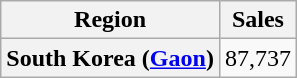<table class="wikitable plainrowheaders" style="text-align:center">
<tr>
<th>Region</th>
<th>Sales</th>
</tr>
<tr>
<th scope="row">South Korea (<a href='#'>Gaon</a>)</th>
<td>87,737</td>
</tr>
</table>
